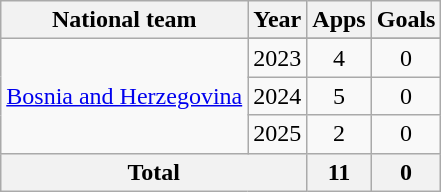<table class="wikitable" style="text-align:center">
<tr>
<th>National team</th>
<th>Year</th>
<th>Apps</th>
<th>Goals</th>
</tr>
<tr>
<td rowspan=4><a href='#'>Bosnia and Herzegovina</a></td>
</tr>
<tr>
<td>2023</td>
<td>4</td>
<td>0</td>
</tr>
<tr>
<td>2024</td>
<td>5</td>
<td>0</td>
</tr>
<tr>
<td>2025</td>
<td>2</td>
<td>0</td>
</tr>
<tr>
<th colspan=2>Total</th>
<th>11</th>
<th>0</th>
</tr>
</table>
